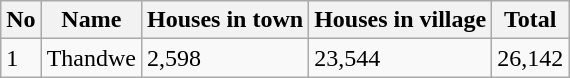<table class="wikitable">
<tr>
<th>No</th>
<th>Name</th>
<th>Houses in town</th>
<th>Houses in village</th>
<th>Total</th>
</tr>
<tr>
<td>1</td>
<td>Thandwe</td>
<td>2,598</td>
<td>23,544</td>
<td>26,142</td>
</tr>
</table>
